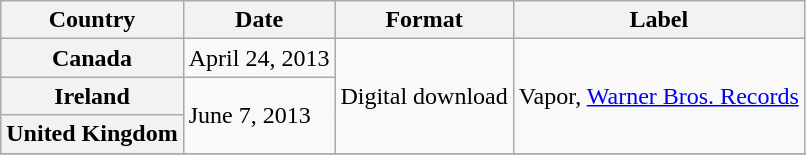<table class="wikitable plainrowheaders">
<tr>
<th scope="col">Country</th>
<th scope="col">Date</th>
<th scope="col">Format</th>
<th scope="col">Label</th>
</tr>
<tr>
<th scope="row">Canada</th>
<td>April 24, 2013</td>
<td rowspan="3">Digital download</td>
<td rowspan="3">Vapor, <a href='#'>Warner Bros. Records</a></td>
</tr>
<tr>
<th scope="row">Ireland</th>
<td rowspan="2">June 7, 2013</td>
</tr>
<tr>
<th scope="row">United Kingdom</th>
</tr>
<tr>
</tr>
</table>
